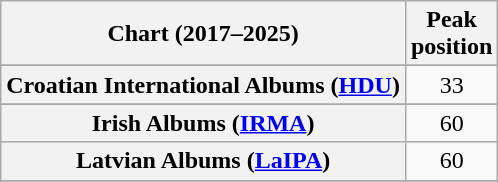<table class="wikitable sortable plainrowheaders" style="text-align:center">
<tr>
<th scope="col">Chart (2017–2025)</th>
<th scope="col">Peak<br>position</th>
</tr>
<tr>
</tr>
<tr>
</tr>
<tr>
<th scope="row">Croatian International Albums (<a href='#'>HDU</a>)</th>
<td>33</td>
</tr>
<tr>
</tr>
<tr>
</tr>
<tr>
</tr>
<tr>
<th scope="row">Irish Albums (<a href='#'>IRMA</a>)</th>
<td>60</td>
</tr>
<tr>
<th scope="row">Latvian Albums (<a href='#'>LaIPA</a>)</th>
<td>60</td>
</tr>
<tr>
</tr>
<tr>
</tr>
<tr>
</tr>
<tr>
</tr>
<tr>
</tr>
</table>
